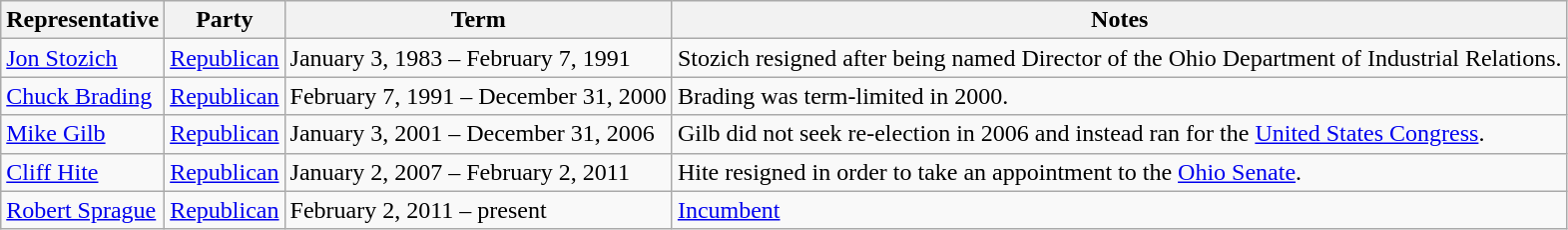<table class=wikitable>
<tr valign=bottom>
<th>Representative</th>
<th>Party</th>
<th>Term</th>
<th>Notes</th>
</tr>
<tr>
<td><a href='#'>Jon Stozich</a></td>
<td><a href='#'>Republican</a></td>
<td>January 3, 1983 – February 7, 1991</td>
<td>Stozich resigned after being named Director of the Ohio Department of Industrial Relations.</td>
</tr>
<tr>
<td><a href='#'>Chuck Brading</a></td>
<td><a href='#'>Republican</a></td>
<td>February 7, 1991 – December 31, 2000</td>
<td>Brading was term-limited in 2000.</td>
</tr>
<tr>
<td><a href='#'>Mike Gilb</a></td>
<td><a href='#'>Republican</a></td>
<td>January 3, 2001 – December 31, 2006</td>
<td>Gilb did not seek re-election in 2006 and instead ran for the <a href='#'>United States Congress</a>.</td>
</tr>
<tr>
<td><a href='#'>Cliff Hite</a></td>
<td><a href='#'>Republican</a></td>
<td>January 2, 2007 – February 2, 2011</td>
<td>Hite resigned in order to take an appointment to the <a href='#'>Ohio Senate</a>.</td>
</tr>
<tr>
<td><a href='#'>Robert Sprague</a></td>
<td><a href='#'>Republican</a></td>
<td>February 2, 2011 – present</td>
<td><a href='#'>Incumbent</a></td>
</tr>
</table>
